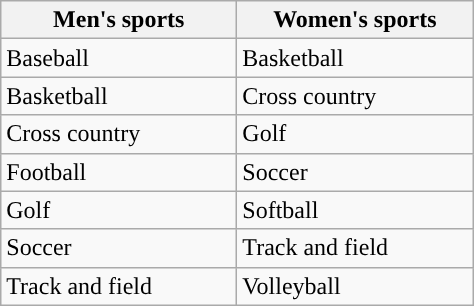<table class="wikitable"; style= "text-align: ">
<tr>
<th width=150px>Men's sports</th>
<th width=150px>Women's sports</th>
</tr>
<tr>
<td>Baseball</td>
<td>Basketball</td>
</tr>
<tr>
<td>Basketball</td>
<td>Cross country</td>
</tr>
<tr>
<td>Cross country</td>
<td>Golf</td>
</tr>
<tr>
<td>Football</td>
<td>Soccer</td>
</tr>
<tr>
<td>Golf</td>
<td>Softball</td>
</tr>
<tr>
<td>Soccer</td>
<td>Track and field</td>
</tr>
<tr>
<td>Track and field</td>
<td>Volleyball</td>
</tr>
</table>
